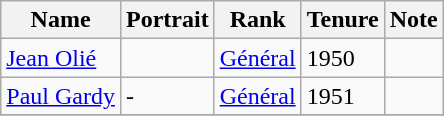<table class="wikitable">
<tr>
<th>Name</th>
<th>Portrait</th>
<th>Rank</th>
<th>Tenure</th>
<th>Note</th>
</tr>
<tr>
<td><a href='#'>Jean Olié</a></td>
<td></td>
<td><a href='#'>Général</a></td>
<td>1950</td>
<td></td>
</tr>
<tr>
<td><a href='#'>Paul Gardy</a></td>
<td>-</td>
<td><a href='#'>Général</a></td>
<td>1951</td>
<td></td>
</tr>
<tr>
</tr>
</table>
